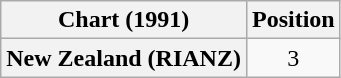<table class="wikitable plainrowheaders" style="text-align:center">
<tr>
<th>Chart (1991)</th>
<th>Position</th>
</tr>
<tr>
<th scope="row">New Zealand (RIANZ)</th>
<td>3</td>
</tr>
</table>
